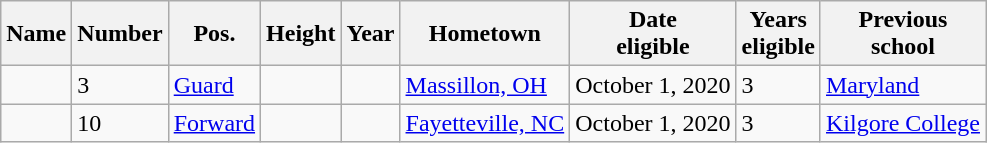<table class="wikitable sortable" border="1">
<tr>
<th>Name</th>
<th>Number</th>
<th>Pos.</th>
<th>Height</th>
<th>Year</th>
<th>Hometown</th>
<th>Date<br>eligible</th>
<th>Years<br>eligible</th>
<th class="unsortable">Previous<br>school</th>
</tr>
<tr>
<td></td>
<td>3</td>
<td><a href='#'>Guard</a></td>
<td></td>
<td></td>
<td><a href='#'>Massillon, OH</a></td>
<td>October 1, 2020</td>
<td>3</td>
<td><a href='#'>Maryland</a></td>
</tr>
<tr>
<td></td>
<td>10</td>
<td><a href='#'>Forward</a></td>
<td></td>
<td></td>
<td><a href='#'>Fayetteville, NC</a></td>
<td>October 1, 2020</td>
<td>3</td>
<td><a href='#'>Kilgore College</a></td>
</tr>
</table>
